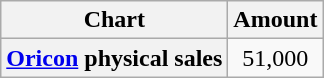<table class="wikitable plainrowheaders">
<tr>
<th scope="col">Chart</th>
<th scope="col">Amount</th>
</tr>
<tr>
<th scope="row"><a href='#'>Oricon</a> physical sales</th>
<td align="center">51,000</td>
</tr>
</table>
